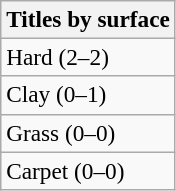<table class=wikitable style=font-size:97%>
<tr>
<th>Titles by surface</th>
</tr>
<tr>
<td>Hard (2–2)</td>
</tr>
<tr>
<td>Clay (0–1)</td>
</tr>
<tr>
<td>Grass (0–0)</td>
</tr>
<tr>
<td>Carpet (0–0)</td>
</tr>
</table>
